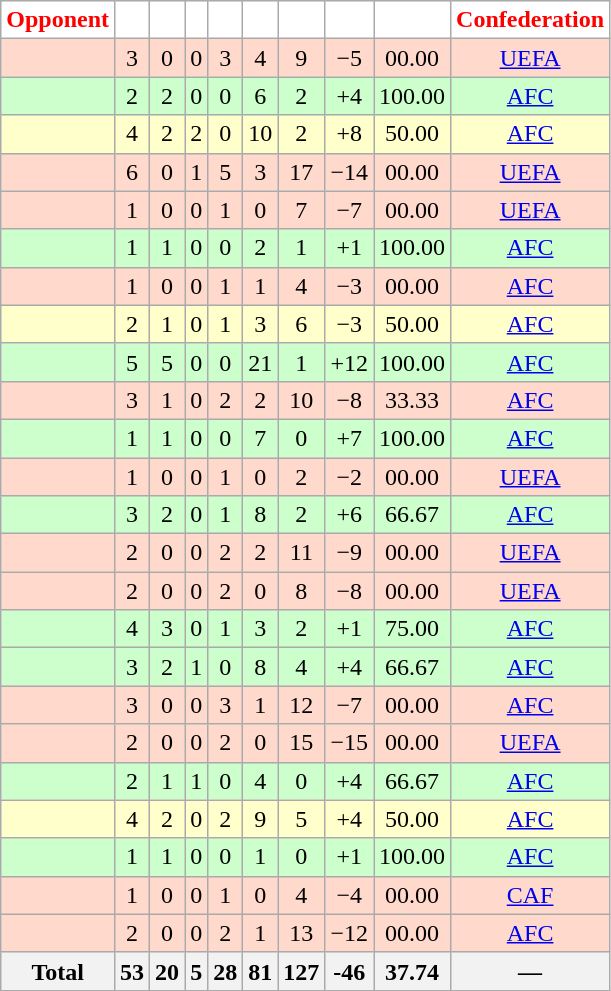<table class="wikitable sortable" style="text-align:center;">
<tr style="color:red">
<th style="background-color:#FFFFFF;color:red">Opponent</th>
<th style="background-color:#FFFFFF;"></th>
<th style="background-color:#FFFFFF;"></th>
<th style="background-color:#FFFFFF;"></th>
<th style="background-color:#FFFFFF;"></th>
<th style="background-color:#FFFFFF;"></th>
<th style="background-color:#FFFFFF;"></th>
<th style="background-color:#FFFFFF;"></th>
<th style="background-color:#FFFFFF;"></th>
<th style="background-color:#FFFFFF;color:red">Confederation</th>
</tr>
<tr bgcolor=FFDACC>
<td style="text-align:left;"></td>
<td>3</td>
<td>0</td>
<td>0</td>
<td>3</td>
<td>4</td>
<td>9</td>
<td>−5</td>
<td>00.00</td>
<td><a href='#'>UEFA</a></td>
</tr>
<tr bgcolor=CCFFCC>
<td style="text-align:left;"></td>
<td>2</td>
<td>2</td>
<td>0</td>
<td>0</td>
<td>6</td>
<td>2</td>
<td>+4</td>
<td>100.00</td>
<td><a href='#'>AFC</a></td>
</tr>
<tr bgcolor=FFFFCC>
<td style="text-align:left;"></td>
<td>4</td>
<td>2</td>
<td>2</td>
<td>0</td>
<td>10</td>
<td>2</td>
<td>+8</td>
<td>50.00</td>
<td><a href='#'>AFC</a></td>
</tr>
<tr bgcolor=FFDACC>
<td style="text-align:left;"></td>
<td>6</td>
<td>0</td>
<td>1</td>
<td>5</td>
<td>3</td>
<td>17</td>
<td>−14</td>
<td>00.00</td>
<td><a href='#'>UEFA</a></td>
</tr>
<tr bgcolor=FFDACC>
<td style="text-align:left;"></td>
<td>1</td>
<td>0</td>
<td>0</td>
<td>1</td>
<td>0</td>
<td>7</td>
<td>−7</td>
<td>00.00</td>
<td><a href='#'>UEFA</a></td>
</tr>
<tr bgcolor=CCFFCC>
<td style="text-align:left;"></td>
<td>1</td>
<td>1</td>
<td>0</td>
<td>0</td>
<td>2</td>
<td>1</td>
<td>+1</td>
<td>100.00</td>
<td><a href='#'>AFC</a></td>
</tr>
<tr bgcolor=FFDACC>
<td style="text-align:left;"></td>
<td>1</td>
<td>0</td>
<td>0</td>
<td>1</td>
<td>1</td>
<td>4</td>
<td>−3</td>
<td>00.00</td>
<td><a href='#'>AFC</a></td>
</tr>
<tr bgcolor=FFFFCC>
<td style="text-align:left;"></td>
<td>2</td>
<td>1</td>
<td>0</td>
<td>1</td>
<td>3</td>
<td>6</td>
<td>−3</td>
<td>50.00</td>
<td><a href='#'>AFC</a></td>
</tr>
<tr bgcolor=CCFFCC>
<td style="text-align:left;"></td>
<td>5</td>
<td>5</td>
<td>0</td>
<td>0</td>
<td>21</td>
<td>1</td>
<td>+12</td>
<td>100.00</td>
<td><a href='#'>AFC</a></td>
</tr>
<tr bgcolor=FFDACC>
<td style="text-align:left;"></td>
<td>3</td>
<td>1</td>
<td>0</td>
<td>2</td>
<td>2</td>
<td>10</td>
<td>−8</td>
<td>33.33</td>
<td><a href='#'>AFC</a></td>
</tr>
<tr bgcolor=CCFFCC>
<td style="text-align:left;"></td>
<td>1</td>
<td>1</td>
<td>0</td>
<td>0</td>
<td>7</td>
<td>0</td>
<td>+7</td>
<td>100.00</td>
<td><a href='#'>AFC</a></td>
</tr>
<tr bgcolor=FFDACC>
<td style="text-align:left;"></td>
<td>1</td>
<td>0</td>
<td>0</td>
<td>1</td>
<td>0</td>
<td>2</td>
<td>−2</td>
<td>00.00</td>
<td><a href='#'>UEFA</a></td>
</tr>
<tr bgcolor=CCFFCC>
<td style="text-align:left;"></td>
<td>3</td>
<td>2</td>
<td>0</td>
<td>1</td>
<td>8</td>
<td>2</td>
<td>+6</td>
<td>66.67</td>
<td><a href='#'>AFC</a></td>
</tr>
<tr bgcolor=FFDACC>
<td style="text-align:left;"></td>
<td>2</td>
<td>0</td>
<td>0</td>
<td>2</td>
<td>2</td>
<td>11</td>
<td>−9</td>
<td>00.00</td>
<td><a href='#'>UEFA</a></td>
</tr>
<tr bgcolor=FFDACC>
<td style="text-align:left;"></td>
<td>2</td>
<td>0</td>
<td>0</td>
<td>2</td>
<td>0</td>
<td>8</td>
<td>−8</td>
<td>00.00</td>
<td><a href='#'>UEFA</a></td>
</tr>
<tr bgcolor=CCFFCC>
<td style="text-align:left;"></td>
<td>4</td>
<td>3</td>
<td>0</td>
<td>1</td>
<td>3</td>
<td>2</td>
<td>+1</td>
<td>75.00</td>
<td><a href='#'>AFC</a></td>
</tr>
<tr bgcolor=CCFFCC>
<td style="text-align:left;"></td>
<td>3</td>
<td>2</td>
<td>1</td>
<td>0</td>
<td>8</td>
<td>4</td>
<td>+4</td>
<td>66.67</td>
<td><a href='#'>AFC</a></td>
</tr>
<tr bgcolor=FFDACC>
<td style="text-align:left;"></td>
<td>3</td>
<td>0</td>
<td>0</td>
<td>3</td>
<td>1</td>
<td>12</td>
<td>−7</td>
<td>00.00</td>
<td><a href='#'>AFC</a></td>
</tr>
<tr bgcolor=FFDACC>
<td style="text-align:left;"></td>
<td>2</td>
<td>0</td>
<td>0</td>
<td>2</td>
<td>0</td>
<td>15</td>
<td>−15</td>
<td>00.00</td>
<td><a href='#'>UEFA</a></td>
</tr>
<tr bgcolor=CCFFCC>
<td style="text-align:left;"></td>
<td>2</td>
<td>1</td>
<td>1</td>
<td>0</td>
<td>4</td>
<td>0</td>
<td>+4</td>
<td>66.67</td>
<td><a href='#'>AFC</a></td>
</tr>
<tr bgcolor=FFFFCC>
<td style="text-align:left;"></td>
<td>4</td>
<td>2</td>
<td>0</td>
<td>2</td>
<td>9</td>
<td>5</td>
<td>+4</td>
<td>50.00</td>
<td><a href='#'>AFC</a></td>
</tr>
<tr bgcolor=CCFFCC>
<td style="text-align:left;"></td>
<td>1</td>
<td>1</td>
<td>0</td>
<td>0</td>
<td>1</td>
<td>0</td>
<td>+1</td>
<td>100.00</td>
<td><a href='#'>AFC</a></td>
</tr>
<tr bgcolor=FFDACC>
<td style="text-align:left;"></td>
<td>1</td>
<td>0</td>
<td>0</td>
<td>1</td>
<td>0</td>
<td>4</td>
<td>−4</td>
<td>00.00</td>
<td><a href='#'>CAF</a></td>
</tr>
<tr bgcolor=FFDACC>
<td style="text-align:left;"></td>
<td>2</td>
<td>0</td>
<td>0</td>
<td>2</td>
<td>1</td>
<td>13</td>
<td>−12</td>
<td>00.00</td>
<td><a href='#'>AFC</a></td>
</tr>
<tr>
<th>Total</th>
<th>53</th>
<th>20</th>
<th>5</th>
<th>28</th>
<th>81</th>
<th>127</th>
<th>-46</th>
<th>37.74</th>
<th>—</th>
</tr>
</table>
